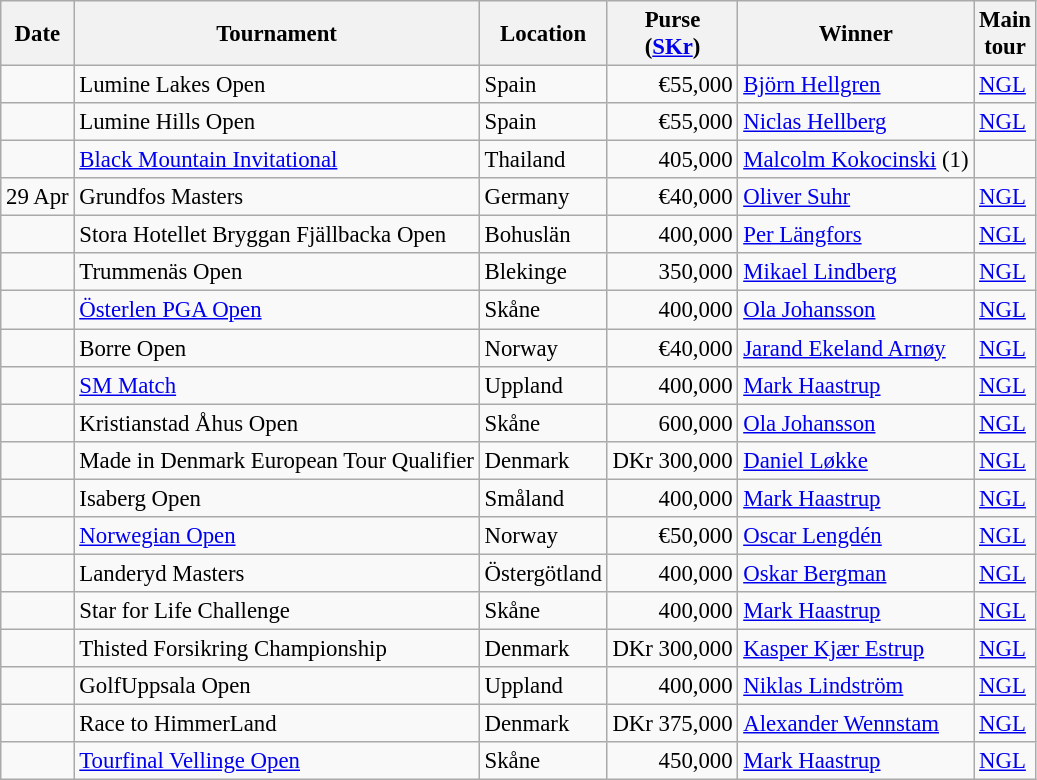<table class="wikitable" style="font-size:95%;">
<tr>
<th>Date</th>
<th>Tournament</th>
<th>Location</th>
<th>Purse<br>(<a href='#'>SKr</a>)</th>
<th>Winner</th>
<th>Main<br>tour</th>
</tr>
<tr>
<td></td>
<td>Lumine Lakes Open</td>
<td>Spain</td>
<td align=right>€55,000</td>
<td> <a href='#'>Björn Hellgren</a></td>
<td><a href='#'>NGL</a></td>
</tr>
<tr>
<td></td>
<td>Lumine Hills Open</td>
<td>Spain</td>
<td align=right>€55,000</td>
<td> <a href='#'>Niclas Hellberg</a></td>
<td><a href='#'>NGL</a></td>
</tr>
<tr>
<td></td>
<td><a href='#'>Black Mountain Invitational</a></td>
<td>Thailand</td>
<td align=right>405,000</td>
<td> <a href='#'>Malcolm Kokocinski</a> (1)</td>
<td></td>
</tr>
<tr>
<td>29 Apr</td>
<td>Grundfos Masters</td>
<td>Germany</td>
<td align=right>€40,000</td>
<td> <a href='#'>Oliver Suhr</a></td>
<td><a href='#'>NGL</a></td>
</tr>
<tr>
<td></td>
<td>Stora Hotellet Bryggan Fjällbacka Open</td>
<td>Bohuslän</td>
<td align=right>400,000</td>
<td> <a href='#'>Per Längfors</a></td>
<td><a href='#'>NGL</a></td>
</tr>
<tr>
<td></td>
<td>Trummenäs Open</td>
<td>Blekinge</td>
<td align=right>350,000</td>
<td> <a href='#'>Mikael Lindberg</a></td>
<td><a href='#'>NGL</a></td>
</tr>
<tr>
<td></td>
<td><a href='#'>Österlen PGA Open</a></td>
<td>Skåne</td>
<td align=right>400,000</td>
<td> <a href='#'>Ola Johansson</a></td>
<td><a href='#'>NGL</a></td>
</tr>
<tr>
<td></td>
<td>Borre Open</td>
<td>Norway</td>
<td align=right>€40,000</td>
<td> <a href='#'>Jarand Ekeland Arnøy</a></td>
<td><a href='#'>NGL</a></td>
</tr>
<tr>
<td></td>
<td><a href='#'>SM Match</a></td>
<td>Uppland</td>
<td align=right>400,000</td>
<td> <a href='#'>Mark Haastrup</a></td>
<td><a href='#'>NGL</a></td>
</tr>
<tr>
<td></td>
<td>Kristianstad Åhus Open</td>
<td>Skåne</td>
<td align=right>600,000</td>
<td> <a href='#'>Ola Johansson</a></td>
<td><a href='#'>NGL</a></td>
</tr>
<tr>
<td></td>
<td>Made in Denmark European Tour Qualifier</td>
<td>Denmark</td>
<td align=right>DKr 300,000</td>
<td> <a href='#'>Daniel Løkke</a></td>
<td><a href='#'>NGL</a></td>
</tr>
<tr>
<td></td>
<td>Isaberg Open</td>
<td>Småland</td>
<td align=right>400,000</td>
<td> <a href='#'>Mark Haastrup</a></td>
<td><a href='#'>NGL</a></td>
</tr>
<tr>
<td></td>
<td><a href='#'>Norwegian Open</a></td>
<td>Norway</td>
<td align=right>€50,000</td>
<td> <a href='#'>Oscar Lengdén</a></td>
<td><a href='#'>NGL</a></td>
</tr>
<tr>
<td></td>
<td>Landeryd Masters</td>
<td>Östergötland</td>
<td align=right>400,000</td>
<td> <a href='#'>Oskar Bergman</a></td>
<td><a href='#'>NGL</a></td>
</tr>
<tr>
<td></td>
<td>Star for Life Challenge</td>
<td>Skåne</td>
<td align=right>400,000</td>
<td> <a href='#'>Mark Haastrup</a></td>
<td><a href='#'>NGL</a></td>
</tr>
<tr>
<td></td>
<td>Thisted Forsikring Championship</td>
<td>Denmark</td>
<td align=right>DKr 300,000</td>
<td> <a href='#'>Kasper Kjær Estrup</a></td>
<td><a href='#'>NGL</a></td>
</tr>
<tr>
<td></td>
<td>GolfUppsala Open</td>
<td>Uppland</td>
<td align=right>400,000</td>
<td> <a href='#'>Niklas Lindström</a></td>
<td><a href='#'>NGL</a></td>
</tr>
<tr>
<td></td>
<td>Race to HimmerLand</td>
<td>Denmark</td>
<td align=right>DKr 375,000</td>
<td> <a href='#'>Alexander Wennstam</a></td>
<td><a href='#'>NGL</a></td>
</tr>
<tr>
<td></td>
<td><a href='#'>Tourfinal Vellinge Open</a></td>
<td>Skåne</td>
<td align=right>450,000</td>
<td> <a href='#'>Mark Haastrup</a></td>
<td><a href='#'>NGL</a></td>
</tr>
</table>
